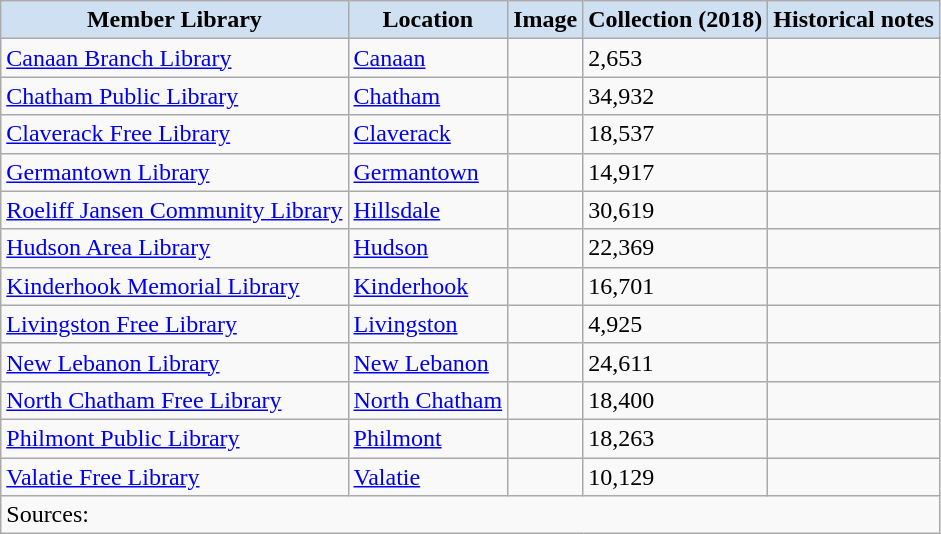<table class="wikitable sortable" align="center">
<tr>
<th style="background-color:#cee0f2;"><strong>Member Library</strong></th>
<th style="background-color:#cee0f2;"><strong>Location</strong></th>
<th style="background-color:#cee0f2;" class="unsortable"><strong>Image</strong></th>
<th style="background-color:#cee0f2;" data-sort-type="number"><strong>Collection</strong> (2018)</th>
<th style="background-color:#cee0f2;" class="unsortable"><strong>Historical notes</strong></th>
</tr>
<tr>
<td><a href='#'>Canaan Branch Library</a></td>
<td><a href='#'>Canaan</a></td>
<td></td>
<td>2,653</td>
<td></td>
</tr>
<tr>
<td><a href='#'>Chatham Public Library</a></td>
<td><a href='#'>Chatham</a></td>
<td></td>
<td>34,932</td>
<td></td>
</tr>
<tr>
<td><a href='#'>Claverack Free Library</a></td>
<td><a href='#'>Claverack</a></td>
<td></td>
<td>18,537</td>
<td></td>
</tr>
<tr>
<td><a href='#'>Germantown Library</a></td>
<td><a href='#'>Germantown</a></td>
<td></td>
<td>14,917</td>
<td></td>
</tr>
<tr>
<td><a href='#'>Roeliff Jansen Community Library</a></td>
<td><a href='#'>Hillsdale</a></td>
<td></td>
<td>30,619</td>
<td></td>
</tr>
<tr>
<td><a href='#'>Hudson Area Library</a></td>
<td><a href='#'>Hudson</a></td>
<td></td>
<td>22,369</td>
<td></td>
</tr>
<tr>
<td><a href='#'>Kinderhook Memorial Library</a></td>
<td><a href='#'>Kinderhook</a></td>
<td></td>
<td>16,701</td>
<td></td>
</tr>
<tr>
<td><a href='#'>Livingston Free Library</a></td>
<td><a href='#'>Livingston</a></td>
<td></td>
<td>4,925</td>
<td></td>
</tr>
<tr>
<td><a href='#'>New Lebanon Library</a></td>
<td><a href='#'>New Lebanon</a></td>
<td></td>
<td>24,611</td>
<td></td>
</tr>
<tr>
<td><a href='#'>North Chatham Free Library</a></td>
<td><a href='#'>North Chatham</a></td>
<td></td>
<td>18,400</td>
<td></td>
</tr>
<tr>
<td><a href='#'>Philmont Public Library</a></td>
<td><a href='#'>Philmont</a></td>
<td></td>
<td>18,263</td>
<td></td>
</tr>
<tr>
<td><a href='#'>Valatie Free Library</a></td>
<td><a href='#'>Valatie</a></td>
<td></td>
<td>10,129</td>
<td></td>
</tr>
<tr class="sortbottom">
<td colspan= 5>Sources:</td>
</tr>
</table>
